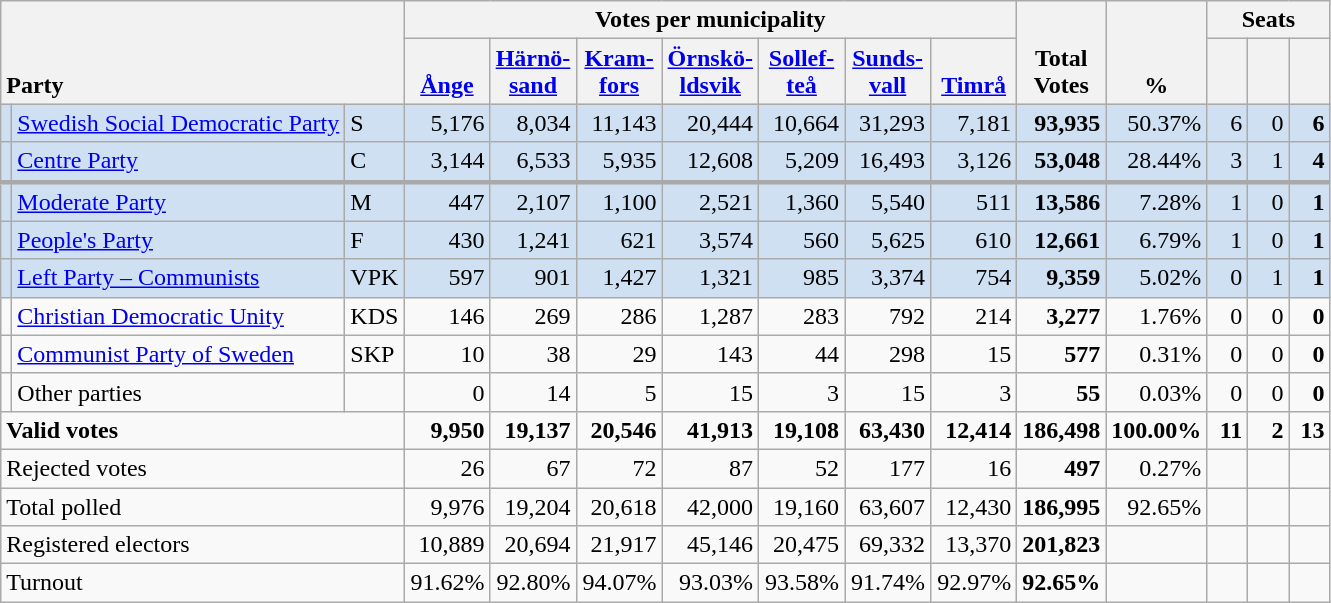<table class="wikitable" border="1" style="text-align:right;">
<tr>
<th style="text-align:left;" valign=bottom rowspan=2 colspan=3>Party</th>
<th colspan=7>Votes per municipality</th>
<th align=center valign=bottom rowspan=2 width="50">Total Votes</th>
<th align=center valign=bottom rowspan=2 width="50">%</th>
<th colspan=3>Seats</th>
</tr>
<tr>
<th align=center valign=bottom width="50"><a href='#'>Ånge</a></th>
<th align=center valign=bottom width="50"><a href='#'>Härnö- sand</a></th>
<th align=center valign=bottom width="50"><a href='#'>Kram- fors</a></th>
<th align=center valign=bottom width="50"><a href='#'>Örnskö- ldsvik</a></th>
<th align=center valign=bottom width="50"><a href='#'>Sollef- teå</a></th>
<th align=center valign=bottom width="50"><a href='#'>Sunds- vall</a></th>
<th align=center valign=bottom width="50"><a href='#'>Timrå</a></th>
<th align=center valign=bottom width="20"><small></small></th>
<th align=center valign=bottom width="20"><small><a href='#'></a></small></th>
<th align=center valign=bottom width="20"><small></small></th>
</tr>
<tr style="background:#CEE0F2;">
<td></td>
<td align=left style="white-space: nowrap;"><a href='#'>Swedish Social Democratic Party</a></td>
<td align=left>S</td>
<td>5,176</td>
<td>8,034</td>
<td>11,143</td>
<td>20,444</td>
<td>10,664</td>
<td>31,293</td>
<td>7,181</td>
<td><strong>93,935</strong></td>
<td>50.37%</td>
<td>6</td>
<td>0</td>
<td><strong>6</strong></td>
</tr>
<tr style="background:#CEE0F2;">
<td></td>
<td align=left><a href='#'>Centre Party</a></td>
<td align=left>C</td>
<td>3,144</td>
<td>6,533</td>
<td>5,935</td>
<td>12,608</td>
<td>5,209</td>
<td>16,493</td>
<td>3,126</td>
<td><strong>53,048</strong></td>
<td>28.44%</td>
<td>3</td>
<td>1</td>
<td><strong>4</strong></td>
</tr>
<tr style="background:#CEE0F2; border-top:3px solid darkgray;">
<td></td>
<td align=left><a href='#'>Moderate Party</a></td>
<td align=left>M</td>
<td>447</td>
<td>2,107</td>
<td>1,100</td>
<td>2,521</td>
<td>1,360</td>
<td>5,540</td>
<td>511</td>
<td><strong>13,586</strong></td>
<td>7.28%</td>
<td>1</td>
<td>0</td>
<td><strong>1</strong></td>
</tr>
<tr style="background:#CEE0F2;">
<td></td>
<td align=left><a href='#'>People's Party</a></td>
<td align=left>F</td>
<td>430</td>
<td>1,241</td>
<td>621</td>
<td>3,574</td>
<td>560</td>
<td>5,625</td>
<td>610</td>
<td><strong>12,661</strong></td>
<td>6.79%</td>
<td>1</td>
<td>0</td>
<td><strong>1</strong></td>
</tr>
<tr style="background:#CEE0F2;">
<td></td>
<td align=left><a href='#'>Left Party – Communists</a></td>
<td align=left>VPK</td>
<td>597</td>
<td>901</td>
<td>1,427</td>
<td>1,321</td>
<td>985</td>
<td>3,374</td>
<td>754</td>
<td><strong>9,359</strong></td>
<td>5.02%</td>
<td>0</td>
<td>1</td>
<td><strong>1</strong></td>
</tr>
<tr>
<td></td>
<td align=left><a href='#'>Christian Democratic Unity</a></td>
<td align=left>KDS</td>
<td>146</td>
<td>269</td>
<td>286</td>
<td>1,287</td>
<td>283</td>
<td>792</td>
<td>214</td>
<td><strong>3,277</strong></td>
<td>1.76%</td>
<td>0</td>
<td>0</td>
<td><strong>0</strong></td>
</tr>
<tr>
<td></td>
<td align=left><a href='#'>Communist Party of Sweden</a></td>
<td align=left>SKP</td>
<td>10</td>
<td>38</td>
<td>29</td>
<td>143</td>
<td>44</td>
<td>298</td>
<td>15</td>
<td><strong>577</strong></td>
<td>0.31%</td>
<td>0</td>
<td>0</td>
<td><strong>0</strong></td>
</tr>
<tr>
<td></td>
<td align=left>Other parties</td>
<td></td>
<td>0</td>
<td>14</td>
<td>5</td>
<td>15</td>
<td>3</td>
<td>15</td>
<td>3</td>
<td><strong>55</strong></td>
<td>0.03%</td>
<td>0</td>
<td>0</td>
<td><strong>0</strong></td>
</tr>
<tr style="font-weight:bold">
<td align=left colspan=3>Valid votes</td>
<td>9,950</td>
<td>19,137</td>
<td>20,546</td>
<td>41,913</td>
<td>19,108</td>
<td>63,430</td>
<td>12,414</td>
<td>186,498</td>
<td>100.00%</td>
<td>11</td>
<td>2</td>
<td>13</td>
</tr>
<tr>
<td align=left colspan=3>Rejected votes</td>
<td>26</td>
<td>67</td>
<td>72</td>
<td>87</td>
<td>52</td>
<td>177</td>
<td>16</td>
<td><strong>497</strong></td>
<td>0.27%</td>
<td></td>
<td></td>
<td></td>
</tr>
<tr>
<td align=left colspan=3>Total polled</td>
<td>9,976</td>
<td>19,204</td>
<td>20,618</td>
<td>42,000</td>
<td>19,160</td>
<td>63,607</td>
<td>12,430</td>
<td><strong>186,995</strong></td>
<td>92.65%</td>
<td></td>
<td></td>
<td></td>
</tr>
<tr>
<td align=left colspan=3>Registered electors</td>
<td>10,889</td>
<td>20,694</td>
<td>21,917</td>
<td>45,146</td>
<td>20,475</td>
<td>69,332</td>
<td>13,370</td>
<td><strong>201,823</strong></td>
<td></td>
<td></td>
<td></td>
<td></td>
</tr>
<tr>
<td align=left colspan=3>Turnout</td>
<td>91.62%</td>
<td>92.80%</td>
<td>94.07%</td>
<td>93.03%</td>
<td>93.58%</td>
<td>91.74%</td>
<td>92.97%</td>
<td><strong>92.65%</strong></td>
<td></td>
<td></td>
<td></td>
<td></td>
</tr>
</table>
